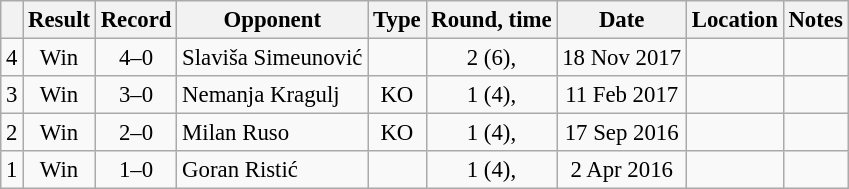<table class="wikitable" style="text-align:center; font-size:95%">
<tr>
<th></th>
<th>Result</th>
<th>Record</th>
<th>Opponent</th>
<th>Type</th>
<th>Round, time</th>
<th>Date</th>
<th>Location</th>
<th>Notes</th>
</tr>
<tr>
<td>4</td>
<td>Win</td>
<td>4–0</td>
<td style="text-align:left;"> Slaviša Simeunović</td>
<td></td>
<td>2 (6), </td>
<td>18 Nov 2017</td>
<td style="text-align:left;"> </td>
<td></td>
</tr>
<tr>
<td>3</td>
<td>Win</td>
<td>3–0</td>
<td style="text-align:left;"> Nemanja Kragulj</td>
<td>KO</td>
<td>1 (4), </td>
<td>11 Feb 2017</td>
<td style="text-align:left;"> </td>
<td></td>
</tr>
<tr>
<td>2</td>
<td>Win</td>
<td>2–0</td>
<td style="text-align:left;"> Milan Ruso</td>
<td>KO</td>
<td>1 (4), </td>
<td>17 Sep 2016</td>
<td style="text-align:left;"> </td>
<td></td>
</tr>
<tr>
<td>1</td>
<td>Win</td>
<td>1–0</td>
<td style="text-align:left;"> Goran Ristić</td>
<td></td>
<td>1 (4), </td>
<td>2 Apr 2016</td>
<td style="text-align:left;"> </td>
<td></td>
</tr>
</table>
